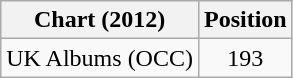<table class="wikitable">
<tr>
<th>Chart (2012)</th>
<th>Position</th>
</tr>
<tr>
<td>UK Albums (OCC)</td>
<td style="text-align:center;">193</td>
</tr>
</table>
